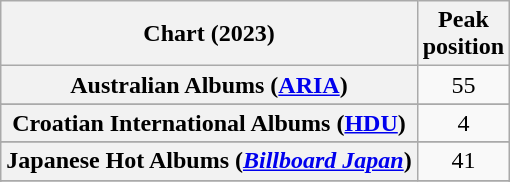<table class="wikitable sortable plainrowheaders" style="text-align:center">
<tr>
<th scope="col">Chart (2023)</th>
<th scope="col">Peak<br>position</th>
</tr>
<tr>
<th scope="row">Australian Albums (<a href='#'>ARIA</a>)</th>
<td>55</td>
</tr>
<tr>
</tr>
<tr>
</tr>
<tr>
</tr>
<tr>
<th scope="row">Croatian International Albums (<a href='#'>HDU</a>)</th>
<td>4</td>
</tr>
<tr>
</tr>
<tr>
</tr>
<tr>
</tr>
<tr>
</tr>
<tr>
</tr>
<tr>
</tr>
<tr>
</tr>
<tr>
</tr>
<tr>
</tr>
<tr>
<th scope="row">Japanese Hot Albums (<em><a href='#'>Billboard Japan</a></em>)</th>
<td>41</td>
</tr>
<tr>
</tr>
<tr>
</tr>
<tr>
</tr>
<tr>
</tr>
<tr>
</tr>
<tr>
</tr>
<tr>
</tr>
<tr>
</tr>
<tr>
</tr>
<tr>
</tr>
<tr>
</tr>
<tr>
</tr>
</table>
